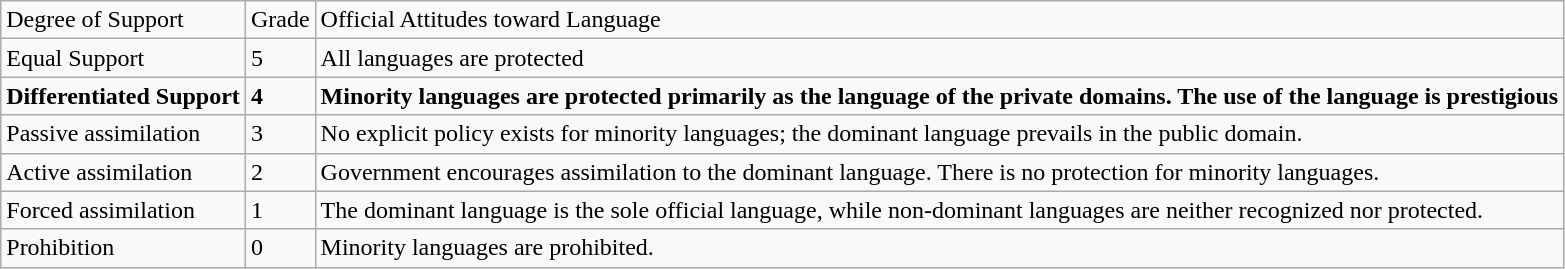<table class="wikitable">
<tr>
<td>Degree of Support</td>
<td>Grade</td>
<td>Official Attitudes toward Language</td>
</tr>
<tr>
<td>Equal Support</td>
<td>5</td>
<td>All languages are protected</td>
</tr>
<tr>
<td><strong>Differentiated Support</strong></td>
<td><strong>4</strong></td>
<td><strong>Minority languages are protected primarily as the language of the  private domains. The use of the language is prestigious</strong></td>
</tr>
<tr>
<td>Passive assimilation</td>
<td>3</td>
<td>No explicit policy exists for  minority languages; the dominant language prevails in the public domain.</td>
</tr>
<tr>
<td>Active assimilation</td>
<td>2</td>
<td>Government encourages assimilation  to the dominant language. There is no protection for minority languages.</td>
</tr>
<tr>
<td>Forced assimilation</td>
<td>1</td>
<td>The dominant language is the sole  official language, while non-dominant languages are neither recognized nor  protected.</td>
</tr>
<tr>
<td>Prohibition</td>
<td>0</td>
<td>Minority languages are prohibited.</td>
</tr>
</table>
